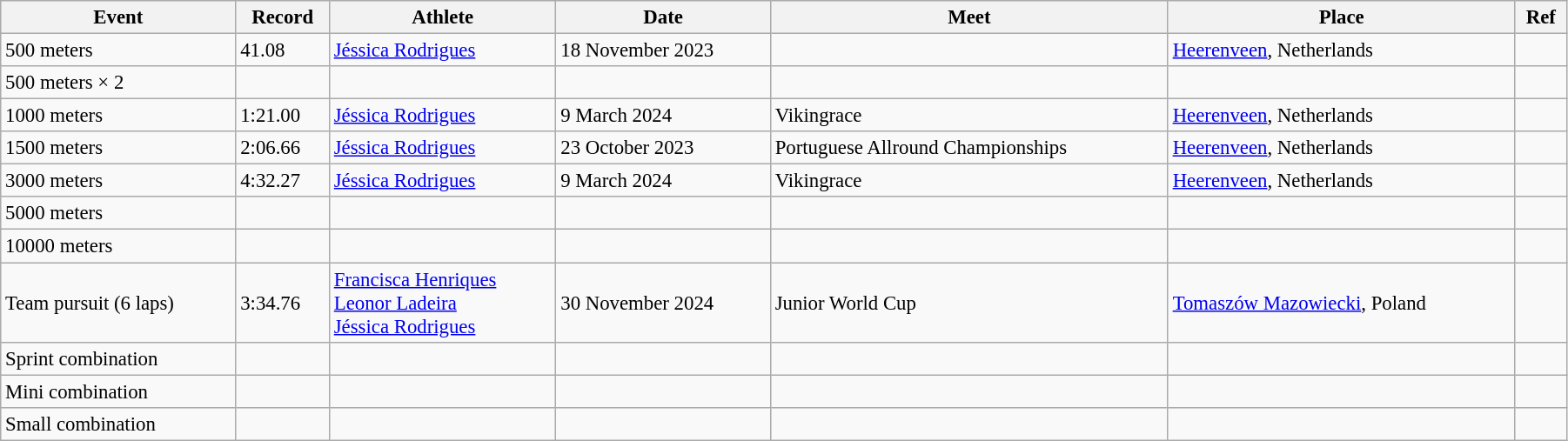<table class="wikitable" style="font-size:95%; width: 95%;">
<tr>
<th>Event</th>
<th>Record</th>
<th>Athlete</th>
<th>Date</th>
<th>Meet</th>
<th>Place</th>
<th>Ref</th>
</tr>
<tr>
<td>500 meters</td>
<td>41.08</td>
<td><a href='#'>Jéssica Rodrigues</a></td>
<td>18 November 2023</td>
<td></td>
<td><a href='#'>Heerenveen</a>, Netherlands</td>
<td></td>
</tr>
<tr>
<td>500 meters × 2</td>
<td></td>
<td></td>
<td></td>
<td></td>
<td></td>
<td></td>
</tr>
<tr>
<td>1000 meters</td>
<td>1:21.00</td>
<td><a href='#'>Jéssica Rodrigues</a></td>
<td>9 March 2024</td>
<td>Vikingrace</td>
<td><a href='#'>Heerenveen</a>, Netherlands</td>
<td></td>
</tr>
<tr>
<td>1500 meters</td>
<td>2:06.66</td>
<td><a href='#'>Jéssica Rodrigues</a></td>
<td>23 October 2023</td>
<td>Portuguese Allround Championships</td>
<td><a href='#'>Heerenveen</a>, Netherlands</td>
<td></td>
</tr>
<tr>
<td>3000 meters</td>
<td>4:32.27</td>
<td><a href='#'>Jéssica Rodrigues</a></td>
<td>9 March 2024</td>
<td>Vikingrace</td>
<td><a href='#'>Heerenveen</a>, Netherlands</td>
<td></td>
</tr>
<tr>
<td>5000 meters</td>
<td></td>
<td></td>
<td></td>
<td></td>
<td></td>
<td></td>
</tr>
<tr>
<td>10000 meters</td>
<td></td>
<td></td>
<td></td>
<td></td>
<td></td>
<td></td>
</tr>
<tr>
<td>Team pursuit (6 laps)</td>
<td>3:34.76</td>
<td><a href='#'>Francisca Henriques</a><br><a href='#'>Leonor Ladeira</a><br><a href='#'>Jéssica Rodrigues</a></td>
<td>30 November 2024</td>
<td>Junior World Cup</td>
<td><a href='#'>Tomaszów Mazowiecki</a>, Poland</td>
<td></td>
</tr>
<tr>
<td>Sprint combination</td>
<td></td>
<td></td>
<td></td>
<td></td>
<td></td>
<td></td>
</tr>
<tr>
<td>Mini combination</td>
<td></td>
<td></td>
<td></td>
<td></td>
<td></td>
<td></td>
</tr>
<tr>
<td>Small combination</td>
<td></td>
<td></td>
<td></td>
<td></td>
<td></td>
<td></td>
</tr>
</table>
